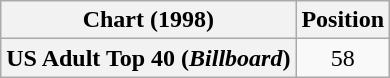<table class="wikitable plainrowheaders" style="text-align:center">
<tr>
<th>Chart (1998)</th>
<th>Position</th>
</tr>
<tr>
<th scope="row">US Adult Top 40 (<em>Billboard</em>)</th>
<td>58</td>
</tr>
</table>
